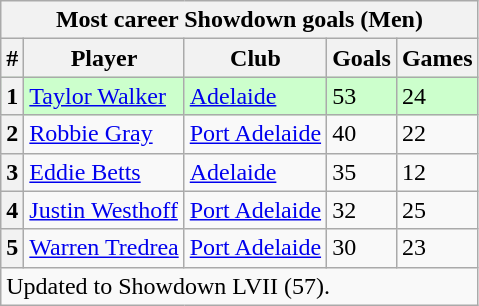<table class="wikitable">
<tr>
<th colspan="5">Most career Showdown goals (Men)</th>
</tr>
<tr>
<th>#</th>
<th>Player</th>
<th>Club</th>
<th>Goals</th>
<th>Games</th>
</tr>
<tr style="background:#cfc;">
<th>1</th>
<td><a href='#'>Taylor Walker</a></td>
<td><a href='#'>Adelaide</a></td>
<td>53</td>
<td>24</td>
</tr>
<tr>
<th>2</th>
<td><a href='#'>Robbie Gray</a></td>
<td><a href='#'>Port Adelaide</a></td>
<td>40</td>
<td>22</td>
</tr>
<tr>
<th>3</th>
<td><a href='#'>Eddie Betts</a></td>
<td><a href='#'>Adelaide</a></td>
<td>35</td>
<td>12</td>
</tr>
<tr>
<th>4</th>
<td><a href='#'>Justin Westhoff</a></td>
<td><a href='#'>Port Adelaide</a></td>
<td>32</td>
<td>25</td>
</tr>
<tr>
<th>5</th>
<td><a href='#'>Warren Tredrea</a></td>
<td><a href='#'>Port Adelaide</a></td>
<td>30</td>
<td>23</td>
</tr>
<tr>
<td colspan="5">Updated to Showdown LVII (57).</td>
</tr>
</table>
